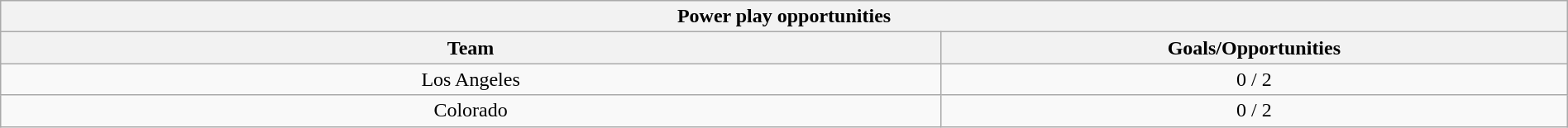<table class="wikitable" style="width:100%;text-align: center;">
<tr>
<th colspan=2>Power play opportunities</th>
</tr>
<tr>
<th style="width:60%;">Team</th>
<th style="width:40%;">Goals/Opportunities</th>
</tr>
<tr>
<td>Los Angeles</td>
<td>0 / 2</td>
</tr>
<tr>
<td>Colorado</td>
<td>0 / 2</td>
</tr>
</table>
